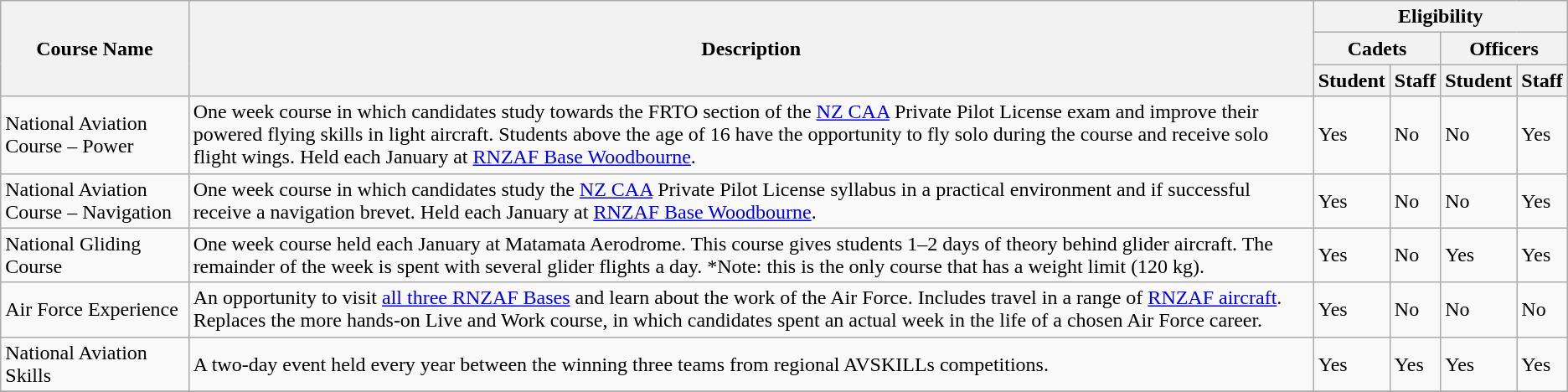<table class="wikitable">
<tr>
<th rowspan="3">Course Name</th>
<th rowspan="3">Description</th>
<th colspan="4">Eligibility</th>
</tr>
<tr>
<th colspan="2">Cadets</th>
<th colspan="2">Officers</th>
</tr>
<tr>
<th>Student</th>
<th>Staff</th>
<th>Student</th>
<th>Staff</th>
</tr>
<tr>
<td>National Aviation Course – Power</td>
<td>One week course in which candidates study towards the FRTO section of the <a href='#'>NZ CAA</a> Private Pilot License exam and improve their powered flying skills in light aircraft. Students above the age of 16 have the opportunity to fly solo during the course and receive solo flight wings. Held each January at <a href='#'>RNZAF Base Woodbourne</a>.</td>
<td>Yes</td>
<td>No</td>
<td>No</td>
<td>Yes</td>
</tr>
<tr>
<td>National Aviation Course – Navigation</td>
<td>One week course in which candidates study the <a href='#'>NZ CAA</a> Private Pilot License syllabus in a practical environment and if successful receive a navigation brevet. Held each January at <a href='#'>RNZAF Base Woodbourne</a>.</td>
<td>Yes</td>
<td>No</td>
<td>No</td>
<td>Yes</td>
</tr>
<tr>
<td>National Gliding Course</td>
<td>One week course held each January at Matamata Aerodrome. This course gives students 1–2 days of theory behind glider aircraft. The remainder of the week is spent with several glider flights a day. *Note: this is the only course that has a weight limit (120 kg).</td>
<td>Yes</td>
<td>No</td>
<td>Yes</td>
<td>Yes</td>
</tr>
<tr>
<td>Air Force Experience</td>
<td>An opportunity to visit <a href='#'>all three RNZAF Bases</a> and learn about the work of the Air Force. Includes travel in a range of <a href='#'>RNZAF aircraft</a>. Replaces the more hands-on Live and Work course, in which candidates spent an actual week in the life of a chosen Air Force career.</td>
<td>Yes</td>
<td>No</td>
<td>No</td>
<td>No</td>
</tr>
<tr>
<td>National Aviation Skills</td>
<td>A two-day event held every year between the winning three teams from regional AVSKILLs competitions.</td>
<td>Yes</td>
<td>Yes</td>
<td>Yes</td>
<td>Yes</td>
</tr>
<tr>
</tr>
</table>
